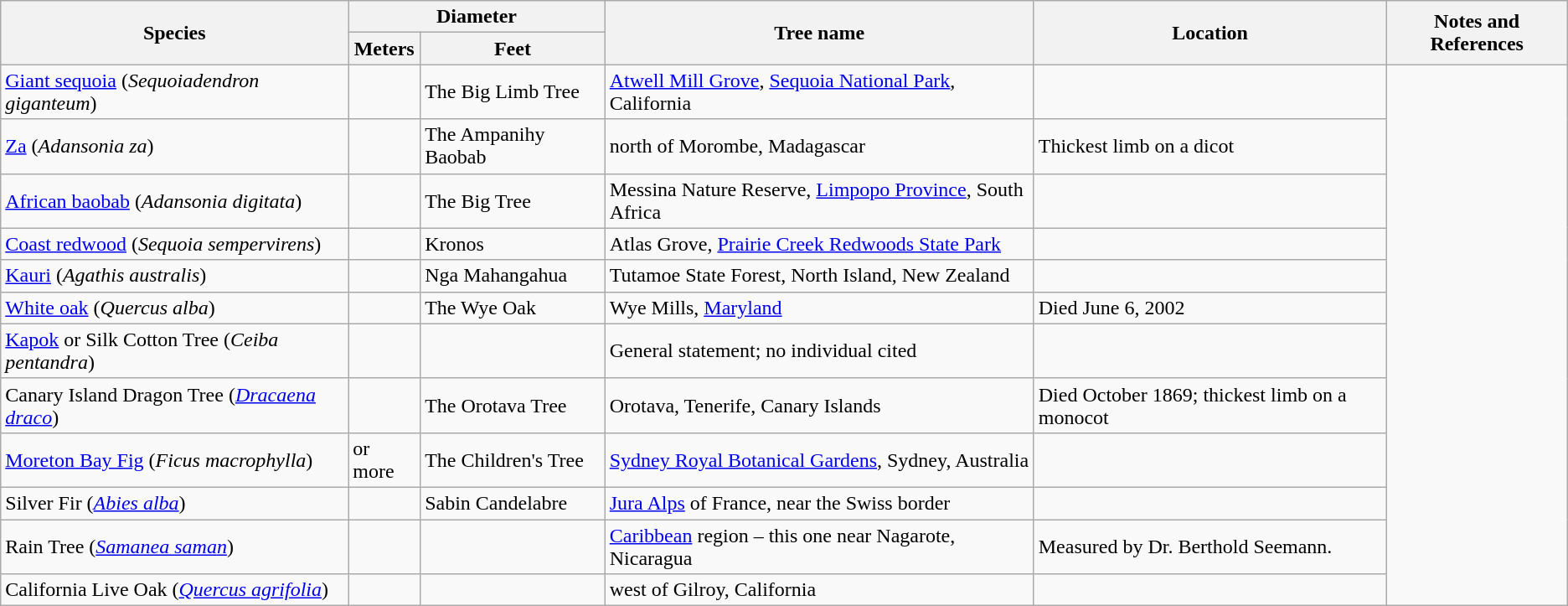<table class="wikitable" font=90%>
<tr>
<th rowspan=2>Species</th>
<th colspan=2>Diameter</th>
<th rowspan=2>Tree name</th>
<th rowspan=2>Location</th>
<th rowspan=2>Notes and References</th>
</tr>
<tr>
<th>Meters</th>
<th>Feet</th>
</tr>
<tr>
<td><a href='#'>Giant sequoia</a> (<em>Sequoiadendron giganteum</em>)</td>
<td></td>
<td>The Big Limb Tree</td>
<td><a href='#'>Atwell Mill Grove</a>, <a href='#'>Sequoia National Park</a>, California</td>
<td></td>
</tr>
<tr>
<td><a href='#'>Za</a> (<em>Adansonia za</em>)</td>
<td></td>
<td>The Ampanihy Baobab</td>
<td>north of Morombe, Madagascar</td>
<td> Thickest limb on a dicot</td>
</tr>
<tr>
<td><a href='#'>African baobab</a> (<em>Adansonia digitata</em>)</td>
<td></td>
<td>The Big Tree</td>
<td>Messina Nature Reserve, <a href='#'>Limpopo Province</a>, South Africa</td>
<td></td>
</tr>
<tr>
<td><a href='#'>Coast redwood</a> (<em>Sequoia sempervirens</em>)</td>
<td></td>
<td>Kronos</td>
<td>Atlas Grove, <a href='#'>Prairie Creek Redwoods State Park</a></td>
<td></td>
</tr>
<tr>
<td><a href='#'>Kauri</a> (<em>Agathis australis</em>)</td>
<td></td>
<td>Nga Mahangahua</td>
<td>Tutamoe State Forest, North Island, New Zealand</td>
<td></td>
</tr>
<tr>
<td><a href='#'>White oak</a> (<em>Quercus alba</em>)</td>
<td></td>
<td>The Wye Oak</td>
<td>Wye Mills, <a href='#'>Maryland</a></td>
<td>Died June 6, 2002</td>
</tr>
<tr>
<td><a href='#'>Kapok</a> or Silk Cotton Tree (<em>Ceiba pentandra</em>)</td>
<td></td>
<td></td>
<td>General statement; no individual cited</td>
<td></td>
</tr>
<tr>
<td>Canary Island Dragon Tree (<em><a href='#'>Dracaena draco</a></em>)</td>
<td></td>
<td>The Orotava Tree</td>
<td>Orotava, Tenerife, Canary Islands</td>
<td>Died October 1869; thickest limb on a monocot</td>
</tr>
<tr>
<td><a href='#'>Moreton Bay Fig</a> (<em>Ficus macrophylla</em>)</td>
<td> or more</td>
<td>The Children's Tree</td>
<td><a href='#'>Sydney Royal Botanical Gardens</a>, Sydney, Australia</td>
<td></td>
</tr>
<tr>
<td>Silver Fir (<em><a href='#'>Abies alba</a></em>)</td>
<td></td>
<td>Sabin Candelabre</td>
<td><a href='#'>Jura Alps</a> of France, near the Swiss border</td>
<td></td>
</tr>
<tr>
<td>Rain Tree  (<em><a href='#'>Samanea saman</a></em>)</td>
<td></td>
<td></td>
<td><a href='#'>Caribbean</a> region – this one near Nagarote, Nicaragua</td>
<td> Measured by Dr. Berthold Seemann.</td>
</tr>
<tr>
<td>California Live Oak (<em><a href='#'>Quercus agrifolia</a></em>)</td>
<td></td>
<td></td>
<td> west of Gilroy, California</td>
<td></td>
</tr>
</table>
